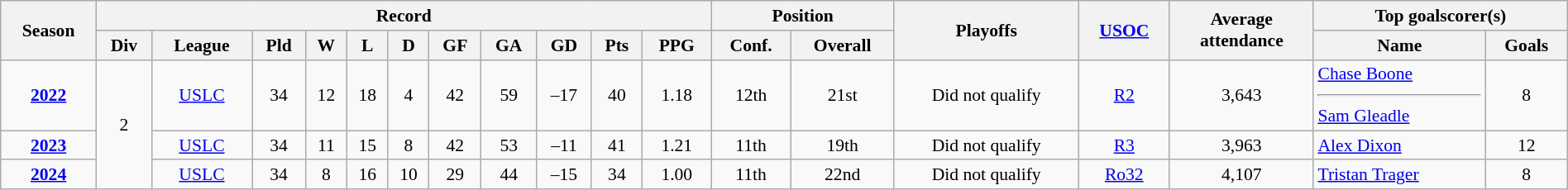<table class="wikitable" width=100% style="font-size:90%; text-align:center;">
<tr style="background:#f0f6ff;">
<th rowspan=2>Season</th>
<th colspan=11>Record</th>
<th colspan=2>Position</th>
<th rowspan=2>Playoffs</th>
<th rowspan=2><a href='#'>USOC</a></th>
<th rowspan=2>Average<br>attendance</th>
<th colspan=2>Top goalscorer(s)</th>
</tr>
<tr>
<th>Div</th>
<th>League</th>
<th>Pld</th>
<th>W</th>
<th>L</th>
<th>D</th>
<th>GF</th>
<th>GA</th>
<th>GD</th>
<th>Pts</th>
<th>PPG</th>
<th>Conf.</th>
<th>Overall</th>
<th>Name</th>
<th>Goals</th>
</tr>
<tr>
<td><strong><a href='#'>2022</a></strong></td>
<td rowspan=3>2</td>
<td><a href='#'>USLC</a></td>
<td>34</td>
<td>12</td>
<td>18</td>
<td>4</td>
<td>42</td>
<td>59</td>
<td>–17</td>
<td>40</td>
<td>1.18</td>
<td>12th</td>
<td>21st</td>
<td>Did not qualify</td>
<td><a href='#'>R2</a></td>
<td>3,643</td>
<td align="left"> <a href='#'>Chase Boone</a><hr> <a href='#'>Sam Gleadle</a></td>
<td>8</td>
</tr>
<tr>
<td><strong><a href='#'>2023</a></strong></td>
<td><a href='#'>USLC</a></td>
<td>34</td>
<td>11</td>
<td>15</td>
<td>8</td>
<td>42</td>
<td>53</td>
<td>–11</td>
<td>41</td>
<td>1.21</td>
<td>11th</td>
<td>19th</td>
<td>Did not qualify</td>
<td><a href='#'>R3</a></td>
<td>3,963</td>
<td align="left"> <a href='#'>Alex Dixon</a></td>
<td>12</td>
</tr>
<tr>
<td><strong><a href='#'>2024</a></strong></td>
<td><a href='#'>USLC</a></td>
<td>34</td>
<td>8</td>
<td>16</td>
<td>10</td>
<td>29</td>
<td>44</td>
<td>–15</td>
<td>34</td>
<td>1.00</td>
<td>11th</td>
<td>22nd</td>
<td>Did not qualify</td>
<td><a href='#'>Ro32</a></td>
<td>4,107</td>
<td align="left"> <a href='#'>Tristan Trager</a></td>
<td>8</td>
</tr>
</table>
